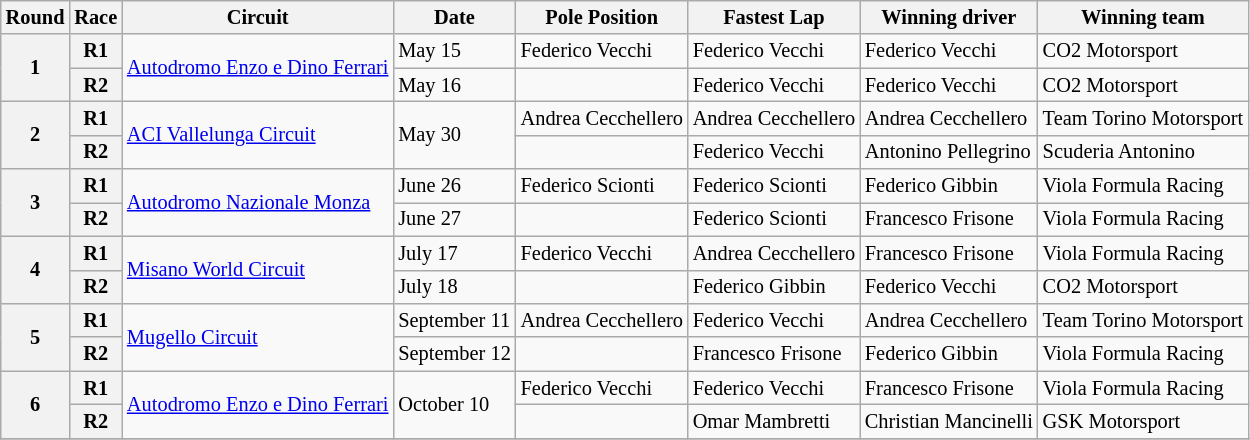<table class="wikitable" style="font-size:85%">
<tr>
<th>Round</th>
<th>Race</th>
<th>Circuit</th>
<th>Date</th>
<th>Pole Position</th>
<th>Fastest Lap</th>
<th>Winning driver</th>
<th>Winning team</th>
</tr>
<tr>
<th rowspan=2>1</th>
<th>R1</th>
<td nowrap rowspan=2> <a href='#'>Autodromo Enzo e Dino Ferrari</a></td>
<td nowrap>May 15</td>
<td nowrap> Federico Vecchi</td>
<td nowrap> Federico Vecchi</td>
<td nowrap> Federico Vecchi</td>
<td nowrap> CO2 Motorsport</td>
</tr>
<tr>
<th>R2</th>
<td nowrap>May 16</td>
<td nowrap></td>
<td nowrap> Federico Vecchi</td>
<td nowrap> Federico Vecchi</td>
<td nowrap> CO2 Motorsport</td>
</tr>
<tr>
<th rowspan=2>2</th>
<th>R1</th>
<td nowrap rowspan=2> <a href='#'>ACI Vallelunga Circuit</a></td>
<td nowrap rowspan=2>May 30</td>
<td nowrap> Andrea Cecchellero</td>
<td nowrap> Andrea Cecchellero</td>
<td nowrap> Andrea Cecchellero</td>
<td nowrap> Team Torino Motorsport</td>
</tr>
<tr>
<th>R2</th>
<td nowrap></td>
<td nowrap> Federico Vecchi</td>
<td nowrap> Antonino Pellegrino</td>
<td nowrap> Scuderia Antonino</td>
</tr>
<tr>
<th rowspan=2>3</th>
<th>R1</th>
<td nowrap rowspan=2> <a href='#'>Autodromo Nazionale Monza</a></td>
<td nowrap>June 26</td>
<td nowrap> Federico Scionti</td>
<td nowrap> Federico Scionti</td>
<td nowrap> Federico Gibbin</td>
<td nowrap> Viola Formula Racing</td>
</tr>
<tr>
<th>R2</th>
<td nowrap>June 27</td>
<td nowrap></td>
<td nowrap> Federico Scionti</td>
<td nowrap> Francesco Frisone</td>
<td nowrap> Viola Formula Racing</td>
</tr>
<tr>
<th rowspan=2>4</th>
<th>R1</th>
<td nowrap rowspan=2> <a href='#'>Misano World Circuit</a></td>
<td nowrap>July 17</td>
<td nowrap> Federico Vecchi</td>
<td nowrap> Andrea Cecchellero</td>
<td nowrap> Francesco Frisone</td>
<td nowrap> Viola Formula Racing</td>
</tr>
<tr>
<th>R2</th>
<td nowrap>July 18</td>
<td nowrap></td>
<td nowrap> Federico Gibbin</td>
<td nowrap> Federico Vecchi</td>
<td nowrap> CO2 Motorsport</td>
</tr>
<tr>
<th rowspan=2>5</th>
<th>R1</th>
<td nowrap rowspan=2> <a href='#'>Mugello Circuit</a></td>
<td nowrap>September 11</td>
<td nowrap> Andrea Cecchellero</td>
<td nowrap> Federico Vecchi</td>
<td nowrap> Andrea Cecchellero</td>
<td nowrap> Team Torino Motorsport</td>
</tr>
<tr>
<th>R2</th>
<td nowrap>September 12</td>
<td nowrap></td>
<td nowrap> Francesco Frisone</td>
<td nowrap> Federico Gibbin</td>
<td nowrap> Viola Formula Racing</td>
</tr>
<tr>
<th rowspan=2>6</th>
<th>R1</th>
<td nowrap rowspan=2> <a href='#'>Autodromo Enzo e Dino Ferrari</a></td>
<td nowrap rowspan=2>October 10</td>
<td nowrap> Federico Vecchi</td>
<td nowrap> Federico Vecchi</td>
<td nowrap> Francesco Frisone</td>
<td nowrap> Viola Formula Racing</td>
</tr>
<tr>
<th>R2</th>
<td nowrap></td>
<td nowrap> Omar Mambretti</td>
<td nowrap> Christian Mancinelli</td>
<td nowrap> GSK Motorsport</td>
</tr>
<tr>
</tr>
</table>
